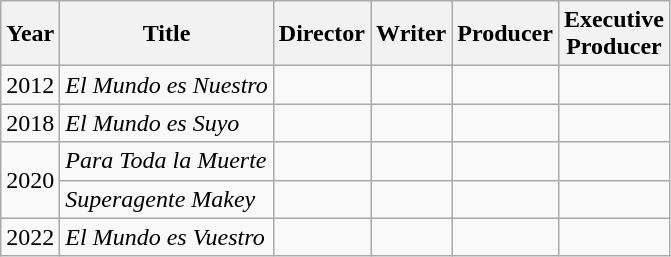<table class="wikitable sortable">
<tr>
<th>Year</th>
<th>Title</th>
<th>Director</th>
<th>Writer</th>
<th>Producer</th>
<th>Executive<br>Producer</th>
</tr>
<tr>
<td>2012</td>
<td><em>El Mundo es Nuestro</em></td>
<td></td>
<td></td>
<td></td>
<td></td>
</tr>
<tr>
<td>2018</td>
<td><em>El Mundo es Suyo</em></td>
<td></td>
<td></td>
<td></td>
<td></td>
</tr>
<tr>
<td rowspan=2>2020</td>
<td><em>Para Toda la Muerte</em></td>
<td></td>
<td></td>
<td></td>
<td></td>
</tr>
<tr>
<td><em>Superagente Makey</em></td>
<td></td>
<td></td>
<td></td>
<td></td>
</tr>
<tr>
<td>2022</td>
<td><em>El Mundo es Vuestro</em></td>
<td></td>
<td></td>
<td></td>
<td></td>
</tr>
</table>
